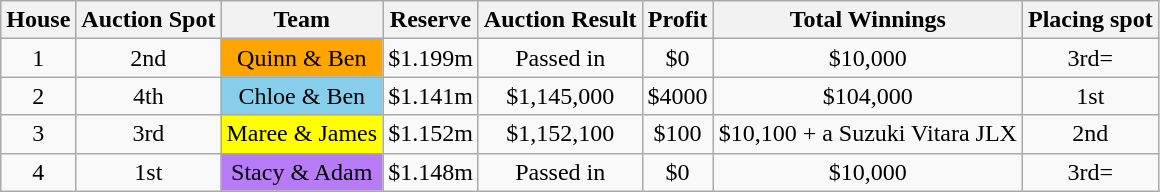<table class="wikitable" style="text-align: center" |>
<tr>
<th>House</th>
<th>Auction Spot</th>
<th>Team</th>
<th>Reserve</th>
<th>Auction Result</th>
<th>Profit</th>
<th>Total Winnings</th>
<th>Placing spot</th>
</tr>
<tr>
<td>1</td>
<td>2nd</td>
<td style="background-color: orange;">Quinn & Ben</td>
<td>$1.199m</td>
<td>Passed in</td>
<td>$0</td>
<td>$10,000</td>
<td>3rd=</td>
</tr>
<tr>
<td>2</td>
<td>4th</td>
<td style="background-color: skyblue;">Chloe & Ben</td>
<td>$1.141m</td>
<td>$1,145,000</td>
<td>$4000</td>
<td>$104,000</td>
<td>1st</td>
</tr>
<tr>
<td>3</td>
<td>3rd</td>
<td style="background-color: yellow;">Maree & James</td>
<td>$1.152m</td>
<td>$1,152,100</td>
<td>$100</td>
<td>$10,100 + a Suzuki Vitara JLX</td>
<td>2nd</td>
</tr>
<tr>
<td>4</td>
<td>1st</td>
<td style="background-color: #B87BF6;">Stacy & Adam</td>
<td>$1.148m</td>
<td>Passed in</td>
<td>$0</td>
<td>$10,000</td>
<td>3rd=</td>
</tr>
</table>
